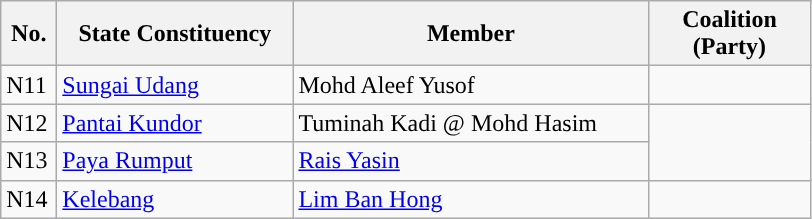<table class="wikitable">
<tr>
<th width="30">No.</th>
<th width="150">State Constituency</th>
<th width="230">Member</th>
<th width="100">Coalition (Party)</th>
</tr>
<tr>
<td>N11</td>
<td><a href='#'>Sungai Udang</a></td>
<td>Mohd Aleef Yusof</td>
<td></td>
</tr>
<tr>
<td>N12</td>
<td><a href='#'>Pantai Kundor</a></td>
<td>Tuminah Kadi @ Mohd Hasim</td>
<td rowspan="2"></td>
</tr>
<tr>
<td>N13</td>
<td><a href='#'>Paya Rumput</a></td>
<td><a href='#'>Rais Yasin</a></td>
</tr>
<tr>
<td>N14</td>
<td><a href='#'>Kelebang</a></td>
<td><a href='#'>Lim Ban Hong</a></td>
<td></td>
</tr>
</table>
